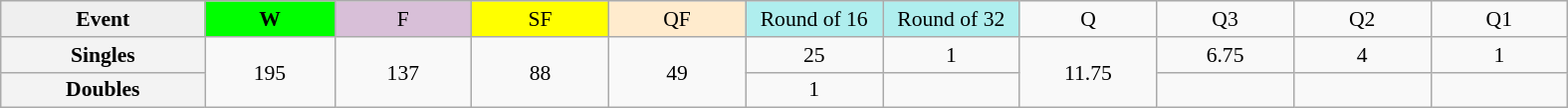<table class=wikitable style=font-size:90%;text-align:center>
<tr>
<td style="width:130px; background:#efefef;"><strong>Event</strong></td>
<td style="width:80px; background:lime;"><strong>W</strong></td>
<td style="width:85px; background:thistle;">F</td>
<td style="width:85px; background:#ff0;">SF</td>
<td style="width:85px; background:#ffebcd;">QF</td>
<td style="width:85px; background:#afeeee;">Round of 16</td>
<td style="width:85px; background:#afeeee;">Round of 32</td>
<td width=85>Q</td>
<td width=85>Q3</td>
<td width=85>Q2</td>
<td width=85>Q1</td>
</tr>
<tr>
<th style="background:#f3f3f3;">Singles</th>
<td rowspan=2>195</td>
<td rowspan=2>137</td>
<td rowspan=2>88</td>
<td rowspan=2>49</td>
<td>25</td>
<td>1</td>
<td rowspan=2>11.75</td>
<td>6.75</td>
<td>4</td>
<td>1</td>
</tr>
<tr>
<th style="background:#f3f3f3;">Doubles</th>
<td>1</td>
<td></td>
<td></td>
<td></td>
<td></td>
</tr>
</table>
